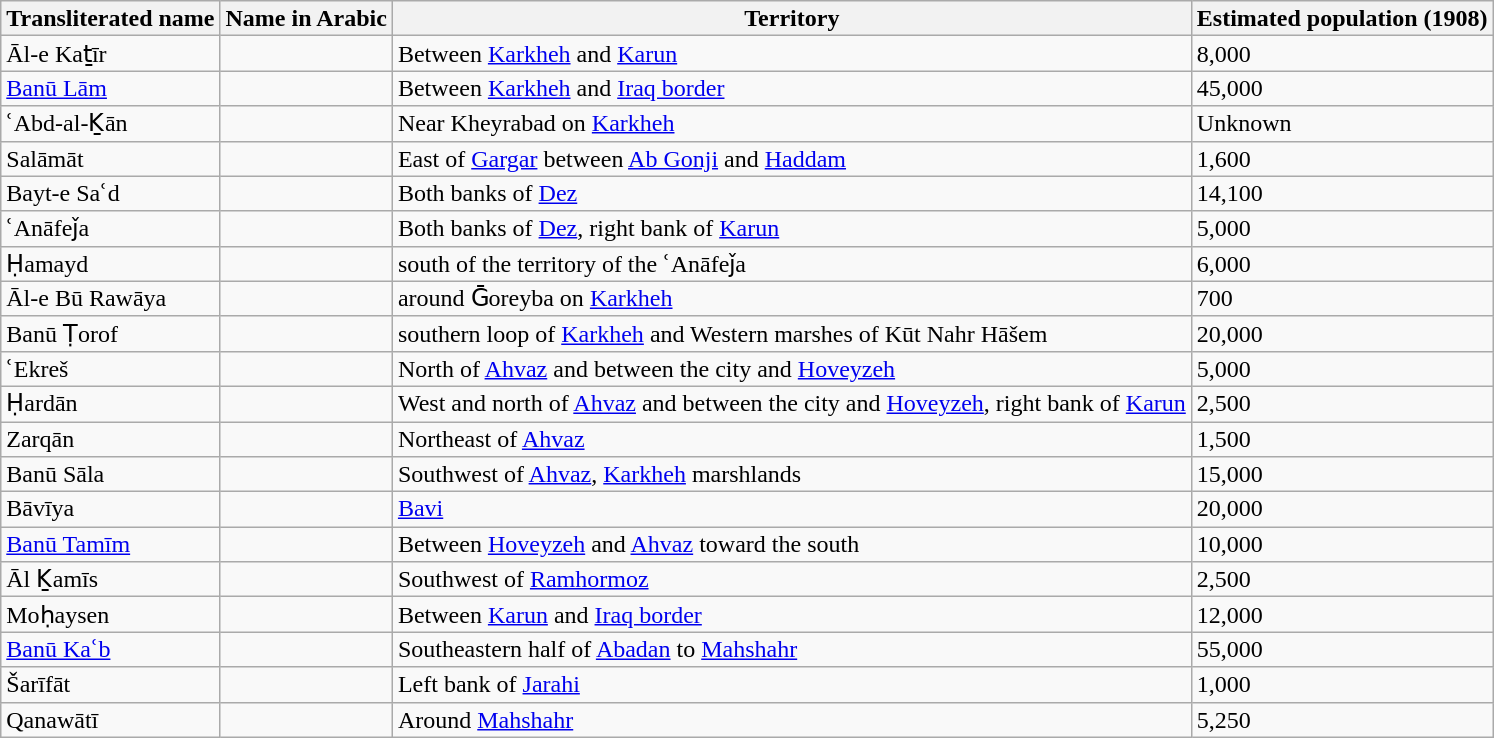<table class="wikitable" style="text-align:left; font-size:100%; line-height:16px;">
<tr>
<th>Transliterated name</th>
<th>Name in Arabic</th>
<th>Territory</th>
<th>Estimated population (1908)</th>
</tr>
<tr>
<td>Āl-e Kaṯīr</td>
<td></td>
<td>Between <a href='#'>Karkheh</a> and <a href='#'>Karun</a></td>
<td>8,000</td>
</tr>
<tr>
<td><a href='#'>Banū Lām</a></td>
<td></td>
<td>Between <a href='#'>Karkheh</a> and <a href='#'>Iraq border</a></td>
<td>45,000</td>
</tr>
<tr>
<td>ʿAbd-al-Ḵān</td>
<td></td>
<td>Near Kheyrabad on <a href='#'>Karkheh</a></td>
<td>Unknown</td>
</tr>
<tr>
<td>Salāmāt</td>
<td></td>
<td>East of <a href='#'>Gargar</a> between <a href='#'>Ab Gonji</a> and <a href='#'>Haddam</a></td>
<td>1,600</td>
</tr>
<tr>
<td>Bayt-e Saʿd</td>
<td></td>
<td>Both banks of <a href='#'>Dez</a></td>
<td>14,100</td>
</tr>
<tr>
<td>ʿAnāfeǰa</td>
<td></td>
<td>Both banks of <a href='#'>Dez</a>, right bank of <a href='#'>Karun</a></td>
<td>5,000</td>
</tr>
<tr>
<td>Ḥamayd</td>
<td></td>
<td>south of the territory of the ʿAnāfeǰa</td>
<td>6,000</td>
</tr>
<tr>
<td>Āl-e Bū Rawāya</td>
<td></td>
<td>around Ḡoreyba on <a href='#'>Karkheh</a></td>
<td>700</td>
</tr>
<tr>
<td>Banū Ṭorof</td>
<td></td>
<td>southern loop of <a href='#'>Karkheh</a> and Western marshes of Kūt Nahr Hāšem</td>
<td>20,000</td>
</tr>
<tr>
<td>ʿEkreš</td>
<td></td>
<td>North of <a href='#'>Ahvaz</a> and between the city and <a href='#'>Hoveyzeh</a></td>
<td>5,000</td>
</tr>
<tr>
<td>Ḥardān</td>
<td></td>
<td>West and north of <a href='#'>Ahvaz</a> and between the city and <a href='#'>Hoveyzeh</a>, right bank of <a href='#'>Karun</a></td>
<td>2,500</td>
</tr>
<tr>
<td>Zarqān</td>
<td></td>
<td>Northeast of <a href='#'>Ahvaz</a></td>
<td>1,500</td>
</tr>
<tr>
<td>Banū Sāla</td>
<td></td>
<td>Southwest of <a href='#'>Ahvaz</a>, <a href='#'>Karkheh</a> marshlands</td>
<td>15,000</td>
</tr>
<tr>
<td>Bāvīya</td>
<td></td>
<td><a href='#'>Bavi</a></td>
<td>20,000</td>
</tr>
<tr>
<td><a href='#'>Banū Tamīm</a></td>
<td></td>
<td>Between <a href='#'>Hoveyzeh</a> and <a href='#'>Ahvaz</a> toward the south</td>
<td>10,000</td>
</tr>
<tr>
<td>Āl Ḵamīs</td>
<td></td>
<td>Southwest of <a href='#'>Ramhormoz</a></td>
<td>2,500</td>
</tr>
<tr>
<td>Moḥaysen</td>
<td></td>
<td>Between <a href='#'>Karun</a> and <a href='#'>Iraq border</a></td>
<td>12,000</td>
</tr>
<tr>
<td><a href='#'>Banū Kaʿb</a></td>
<td></td>
<td>Southeastern half of <a href='#'>Abadan</a> to <a href='#'>Mahshahr</a></td>
<td>55,000</td>
</tr>
<tr>
<td>Šarīfāt</td>
<td></td>
<td>Left bank of <a href='#'>Jarahi</a></td>
<td>1,000</td>
</tr>
<tr>
<td>Qanawātī</td>
<td></td>
<td>Around <a href='#'>Mahshahr</a></td>
<td>5,250</td>
</tr>
</table>
